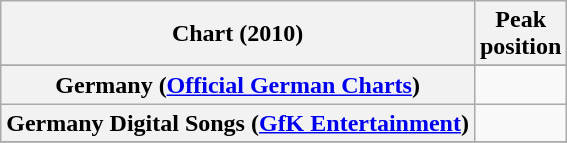<table class="wikitable plainrowheaders sortable">
<tr>
<th scope="col">Chart (2010)</th>
<th scope="col">Peak<br>position</th>
</tr>
<tr>
</tr>
<tr>
<th scope="row">Germany (<a href='#'>Official German Charts</a>)</th>
<td></td>
</tr>
<tr>
<th scope="row">Germany Digital Songs (<a href='#'>GfK Entertainment</a>)</th>
<td></td>
</tr>
<tr>
</tr>
</table>
